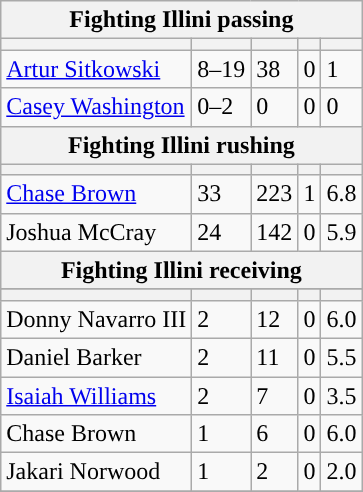<table class="wikitable plainrowheaders">
<tr>
<th colspan="6">Fighting Illini passing</th>
</tr>
<tr>
<th scope="col"></th>
<th scope="col"></th>
<th scope="col"></th>
<th scope="col"></th>
<th scope="col"></th>
</tr>
<tr>
<td><a href='#'>Artur Sitkowski</a></td>
<td>8–19</td>
<td>38</td>
<td>0</td>
<td>1</td>
</tr>
<tr>
<td><a href='#'>Casey Washington</a></td>
<td>0–2</td>
<td>0</td>
<td>0</td>
<td>0</td>
</tr>
<tr>
<th colspan="6">Fighting Illini rushing</th>
</tr>
<tr>
<th scope="col"></th>
<th scope="col"></th>
<th scope="col"></th>
<th scope="col"></th>
<th scope="col"></th>
</tr>
<tr>
<td><a href='#'>Chase Brown</a></td>
<td>33</td>
<td>223</td>
<td>1</td>
<td>6.8</td>
</tr>
<tr>
<td>Joshua McCray</td>
<td>24</td>
<td>142</td>
<td>0</td>
<td>5.9</td>
</tr>
<tr>
<th colspan="6">Fighting Illini receiving</th>
</tr>
<tr>
</tr>
<tr>
<th scope="col"></th>
<th scope="col"></th>
<th scope="col"></th>
<th scope="col"></th>
<th scope="col"></th>
</tr>
<tr>
<td>Donny Navarro III</td>
<td>2</td>
<td>12</td>
<td>0</td>
<td>6.0</td>
</tr>
<tr>
<td>Daniel Barker</td>
<td>2</td>
<td>11</td>
<td>0</td>
<td>5.5</td>
</tr>
<tr>
<td><a href='#'>Isaiah Williams</a></td>
<td>2</td>
<td>7</td>
<td>0</td>
<td>3.5</td>
</tr>
<tr>
<td>Chase Brown</td>
<td>1</td>
<td>6</td>
<td>0</td>
<td>6.0</td>
</tr>
<tr>
<td>Jakari Norwood</td>
<td>1</td>
<td>2</td>
<td>0</td>
<td>2.0</td>
</tr>
<tr>
</tr>
</table>
